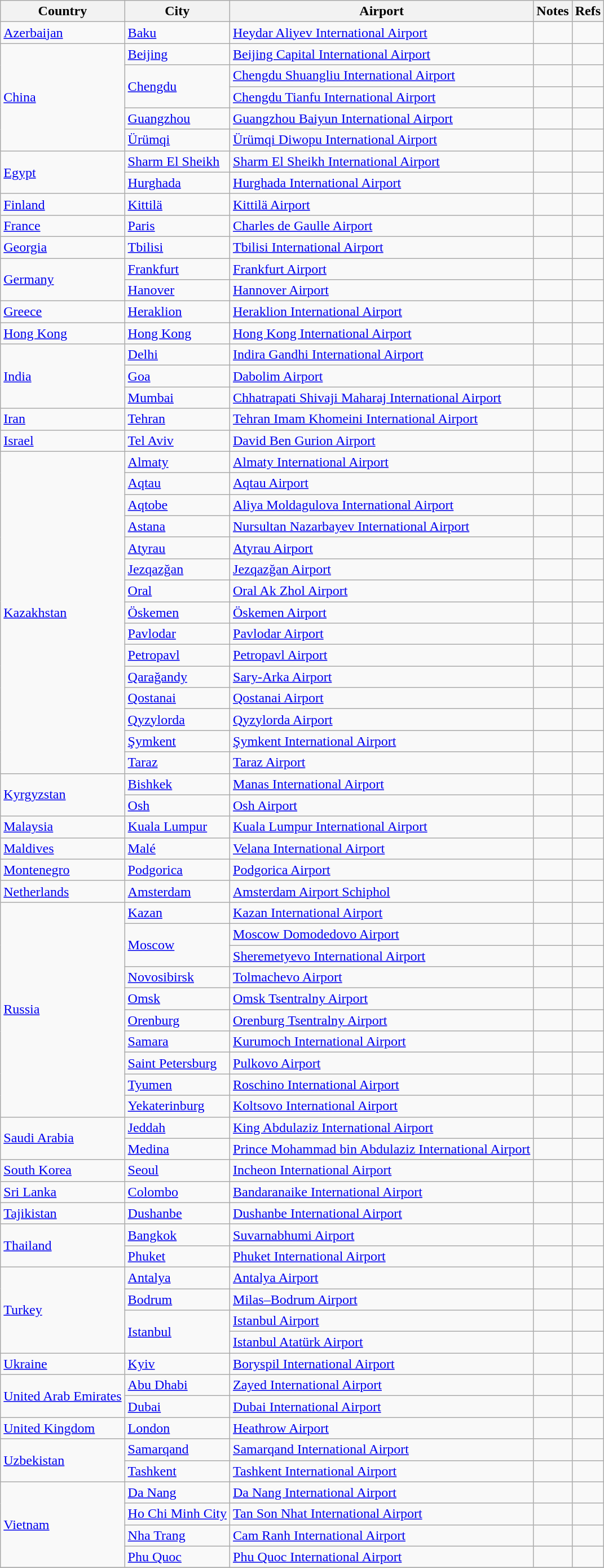<table class="wikitable sortable">
<tr>
<th>Country</th>
<th>City</th>
<th>Airport</th>
<th>Notes</th>
<th class="unsortable">Refs</th>
</tr>
<tr>
<td><a href='#'>Azerbaijan</a></td>
<td><a href='#'>Baku</a></td>
<td><a href='#'>Heydar Aliyev International Airport</a></td>
<td align=center></td>
<td align=center></td>
</tr>
<tr>
<td rowspan="5"><a href='#'>China</a></td>
<td><a href='#'>Beijing</a></td>
<td><a href='#'>Beijing Capital International Airport</a></td>
<td align=center></td>
<td align=center></td>
</tr>
<tr>
<td rowspan="2"><a href='#'>Chengdu</a></td>
<td><a href='#'>Chengdu Shuangliu International Airport</a></td>
<td></td>
<td align=center></td>
</tr>
<tr>
<td><a href='#'>Chengdu Tianfu International Airport</a></td>
<td></td>
<td align=center></td>
</tr>
<tr>
<td><a href='#'>Guangzhou</a></td>
<td><a href='#'>Guangzhou Baiyun International Airport</a></td>
<td align=center></td>
<td align=center></td>
</tr>
<tr>
<td><a href='#'>Ürümqi</a></td>
<td><a href='#'>Ürümqi Diwopu International Airport</a></td>
<td aling=center></td>
<td align=center></td>
</tr>
<tr>
<td rowspan="2"><a href='#'>Egypt</a></td>
<td><a href='#'>Sharm El Sheikh</a></td>
<td><a href='#'>Sharm El Sheikh International Airport</a></td>
<td></td>
<td align=center></td>
</tr>
<tr>
<td><a href='#'>Hurghada</a></td>
<td><a href='#'>Hurghada International Airport</a></td>
<td></td>
<td align=center></td>
</tr>
<tr>
<td><a href='#'>Finland</a></td>
<td><a href='#'>Kittilä</a></td>
<td><a href='#'>Kittilä Airport</a></td>
<td></td>
<td align=center></td>
</tr>
<tr>
<td><a href='#'>France</a></td>
<td><a href='#'>Paris</a></td>
<td><a href='#'>Charles de Gaulle Airport</a></td>
<td></td>
<td align=center></td>
</tr>
<tr>
<td><a href='#'>Georgia</a></td>
<td><a href='#'>Tbilisi</a></td>
<td><a href='#'>Tbilisi International Airport</a></td>
<td align=center></td>
<td align=center></td>
</tr>
<tr>
<td rowspan="2"><a href='#'>Germany</a></td>
<td><a href='#'>Frankfurt</a></td>
<td><a href='#'>Frankfurt Airport</a></td>
<td align=center></td>
<td align=center></td>
</tr>
<tr>
<td><a href='#'>Hanover</a></td>
<td><a href='#'>Hannover Airport</a></td>
<td></td>
<td align=center></td>
</tr>
<tr>
<td><a href='#'>Greece</a></td>
<td><a href='#'>Heraklion</a></td>
<td><a href='#'>Heraklion International Airport</a></td>
<td></td>
<td align=center></td>
</tr>
<tr>
<td><a href='#'>Hong Kong</a></td>
<td><a href='#'>Hong Kong</a></td>
<td><a href='#'>Hong Kong International Airport</a></td>
<td></td>
<td align=center></td>
</tr>
<tr>
<td rowspan="3"><a href='#'>India</a></td>
<td><a href='#'>Delhi</a></td>
<td><a href='#'>Indira Gandhi International Airport</a></td>
<td align=center></td>
<td align=center></td>
</tr>
<tr>
<td><a href='#'>Goa</a></td>
<td><a href='#'>Dabolim Airport</a></td>
<td></td>
<td align=center></td>
</tr>
<tr>
<td><a href='#'>Mumbai</a></td>
<td><a href='#'>Chhatrapati Shivaji Maharaj International Airport</a></td>
<td></td>
<td align=center></td>
</tr>
<tr>
<td><a href='#'>Iran</a></td>
<td><a href='#'>Tehran</a></td>
<td><a href='#'>Tehran Imam Khomeini International Airport</a></td>
<td></td>
<td align=center></td>
</tr>
<tr>
<td><a href='#'>Israel</a></td>
<td><a href='#'>Tel Aviv</a></td>
<td><a href='#'>David Ben Gurion Airport</a></td>
<td></td>
<td align=center></td>
</tr>
<tr>
<td rowspan="15"><a href='#'>Kazakhstan</a></td>
<td><a href='#'>Almaty</a></td>
<td><a href='#'>Almaty International Airport</a></td>
<td></td>
<td align=center></td>
</tr>
<tr>
<td><a href='#'>Aqtau</a></td>
<td><a href='#'>Aqtau Airport</a></td>
<td align=center></td>
<td align=center></td>
</tr>
<tr>
<td><a href='#'>Aqtobe</a></td>
<td><a href='#'>Aliya Moldagulova International Airport</a></td>
<td align=center></td>
<td align=center></td>
</tr>
<tr>
<td><a href='#'>Astana</a></td>
<td><a href='#'>Nursultan Nazarbayev International Airport</a></td>
<td></td>
<td align=center></td>
</tr>
<tr>
<td><a href='#'>Atyrau</a></td>
<td><a href='#'>Atyrau Airport</a></td>
<td></td>
<td align=center></td>
</tr>
<tr>
<td><a href='#'>Jezqazğan</a></td>
<td><a href='#'>Jezqazğan Airport</a></td>
<td></td>
<td align=center></td>
</tr>
<tr>
<td><a href='#'>Oral</a></td>
<td><a href='#'>Oral Ak Zhol Airport</a></td>
<td align=center></td>
<td align=center></td>
</tr>
<tr>
<td><a href='#'>Öskemen</a></td>
<td><a href='#'>Öskemen Airport</a></td>
<td align=center></td>
<td align=center></td>
</tr>
<tr>
<td><a href='#'>Pavlodar</a></td>
<td><a href='#'>Pavlodar Airport</a></td>
<td></td>
<td align=center></td>
</tr>
<tr>
<td><a href='#'>Petropavl</a></td>
<td><a href='#'>Petropavl Airport</a></td>
<td></td>
<td align=center></td>
</tr>
<tr>
<td><a href='#'>Qarağandy</a></td>
<td><a href='#'>Sary-Arka Airport</a></td>
<td></td>
<td align=center></td>
</tr>
<tr>
<td><a href='#'>Qostanai</a></td>
<td><a href='#'>Qostanai Airport</a></td>
<td></td>
<td align=center></td>
</tr>
<tr>
<td><a href='#'>Qyzylorda</a></td>
<td><a href='#'>Qyzylorda Airport</a></td>
<td align=center></td>
<td align=center></td>
</tr>
<tr>
<td><a href='#'>Şymkent</a></td>
<td><a href='#'>Şymkent International Airport</a></td>
<td align=center></td>
<td align=center></td>
</tr>
<tr>
<td><a href='#'>Taraz</a></td>
<td><a href='#'>Taraz Airport</a></td>
<td></td>
<td align=center></td>
</tr>
<tr>
<td rowspan="2"><a href='#'>Kyrgyzstan</a></td>
<td><a href='#'>Bishkek</a></td>
<td><a href='#'>Manas International Airport</a></td>
<td align=center></td>
<td align=center></td>
</tr>
<tr>
<td><a href='#'>Osh</a></td>
<td><a href='#'>Osh Airport</a></td>
<td></td>
<td align=center></td>
</tr>
<tr>
<td><a href='#'>Malaysia</a></td>
<td><a href='#'>Kuala Lumpur</a></td>
<td><a href='#'>Kuala Lumpur International Airport</a></td>
<td></td>
<td align=center></td>
</tr>
<tr>
<td><a href='#'>Maldives</a></td>
<td><a href='#'>Malé</a></td>
<td><a href='#'>Velana International Airport</a></td>
<td align=center></td>
<td align=center></td>
</tr>
<tr>
<td><a href='#'>Montenegro</a></td>
<td><a href='#'>Podgorica</a></td>
<td><a href='#'>Podgorica Airport</a></td>
<td></td>
<td align=center></td>
</tr>
<tr>
<td><a href='#'>Netherlands</a></td>
<td><a href='#'>Amsterdam</a></td>
<td><a href='#'>Amsterdam Airport Schiphol</a></td>
<td align=center></td>
<td align=center></td>
</tr>
<tr>
<td rowspan="10"><a href='#'>Russia</a></td>
<td><a href='#'>Kazan</a></td>
<td><a href='#'>Kazan International Airport</a></td>
<td></td>
<td align=center></td>
</tr>
<tr>
<td rowspan="2"><a href='#'>Moscow</a></td>
<td><a href='#'>Moscow Domodedovo Airport</a></td>
<td></td>
<td align=center></td>
</tr>
<tr>
<td><a href='#'>Sheremetyevo International Airport</a></td>
<td></td>
<td align=center></td>
</tr>
<tr>
<td><a href='#'>Novosibirsk</a></td>
<td><a href='#'>Tolmachevo Airport</a></td>
<td></td>
<td align=center></td>
</tr>
<tr>
<td><a href='#'>Omsk</a></td>
<td><a href='#'>Omsk Tsentralny Airport</a></td>
<td></td>
<td align=center></td>
</tr>
<tr>
<td><a href='#'>Orenburg</a></td>
<td><a href='#'>Orenburg Tsentralny Airport</a></td>
<td></td>
<td align=center></td>
</tr>
<tr>
<td><a href='#'>Samara</a></td>
<td><a href='#'>Kurumoch International Airport</a></td>
<td></td>
<td align=center></td>
</tr>
<tr>
<td><a href='#'>Saint Petersburg</a></td>
<td><a href='#'>Pulkovo Airport</a></td>
<td></td>
<td align=center></td>
</tr>
<tr>
<td><a href='#'>Tyumen</a></td>
<td><a href='#'>Roschino International Airport</a></td>
<td></td>
<td align=center></td>
</tr>
<tr>
<td><a href='#'>Yekaterinburg</a></td>
<td><a href='#'>Koltsovo International Airport</a></td>
<td></td>
<td align=center></td>
</tr>
<tr>
<td rowspan="2"><a href='#'>Saudi Arabia</a></td>
<td><a href='#'>Jeddah</a></td>
<td><a href='#'>King Abdulaziz International Airport</a></td>
<td align=center></td>
<td align=center></td>
</tr>
<tr>
<td><a href='#'>Medina</a></td>
<td><a href='#'>Prince Mohammad bin Abdulaziz International Airport</a></td>
<td align=center></td>
<td align=center></td>
</tr>
<tr>
<td><a href='#'>South Korea</a></td>
<td><a href='#'>Seoul</a></td>
<td><a href='#'>Incheon International Airport</a></td>
<td align=center></td>
<td align=center></td>
</tr>
<tr>
<td><a href='#'>Sri Lanka</a></td>
<td><a href='#'>Colombo</a></td>
<td><a href='#'>Bandaranaike International Airport</a></td>
<td></td>
<td align=center></td>
</tr>
<tr>
<td><a href='#'>Tajikistan</a></td>
<td><a href='#'>Dushanbe</a></td>
<td><a href='#'>Dushanbe International Airport</a></td>
<td align=center></td>
<td align=center></td>
</tr>
<tr>
<td rowspan="2"><a href='#'>Thailand</a></td>
<td><a href='#'>Bangkok</a></td>
<td><a href='#'>Suvarnabhumi Airport</a></td>
<td align=center></td>
<td align=center></td>
</tr>
<tr>
<td><a href='#'>Phuket</a></td>
<td><a href='#'>Phuket International Airport</a></td>
<td align=center></td>
<td align=center></td>
</tr>
<tr>
<td rowspan="4"><a href='#'>Turkey</a></td>
<td><a href='#'>Antalya</a></td>
<td><a href='#'>Antalya Airport</a></td>
<td align=center></td>
<td align=center></td>
</tr>
<tr>
<td><a href='#'>Bodrum</a></td>
<td><a href='#'>Milas–Bodrum Airport</a></td>
<td></td>
<td align=center></td>
</tr>
<tr>
<td rowspan="2"><a href='#'>Istanbul</a></td>
<td><a href='#'>Istanbul Airport</a></td>
<td align=center></td>
<td align=center></td>
</tr>
<tr>
<td><a href='#'>Istanbul Atatürk Airport</a></td>
<td></td>
<td align=center></td>
</tr>
<tr>
<td><a href='#'>Ukraine</a></td>
<td><a href='#'>Kyiv</a></td>
<td><a href='#'>Boryspil International Airport</a></td>
<td></td>
<td align=center></td>
</tr>
<tr>
<td rowspan="2"><a href='#'>United Arab Emirates</a></td>
<td><a href='#'>Abu Dhabi</a></td>
<td><a href='#'>Zayed International Airport</a></td>
<td align=center></td>
<td align=center></td>
</tr>
<tr>
<td><a href='#'>Dubai</a></td>
<td><a href='#'>Dubai International Airport</a></td>
<td align=center></td>
<td align=center></td>
</tr>
<tr>
<td><a href='#'>United Kingdom</a></td>
<td><a href='#'>London</a></td>
<td><a href='#'>Heathrow Airport</a></td>
<td align=center></td>
<td align=center></td>
</tr>
<tr>
<td rowspan="2"><a href='#'>Uzbekistan</a></td>
<td><a href='#'>Samarqand</a></td>
<td><a href='#'>Samarqand International Airport</a></td>
<td></td>
<td align=center></td>
</tr>
<tr>
<td><a href='#'>Tashkent</a></td>
<td><a href='#'>Tashkent International Airport</a></td>
<td align=center></td>
<td align=center></td>
</tr>
<tr>
<td rowspan="4"><a href='#'>Vietnam</a></td>
<td><a href='#'>Da Nang</a></td>
<td><a href='#'>Da Nang International Airport</a></td>
<td></td>
<td align=center></td>
</tr>
<tr>
<td><a href='#'>Ho Chi Minh City</a></td>
<td><a href='#'>Tan Son Nhat International Airport</a></td>
<td></td>
<td align=center></td>
</tr>
<tr>
<td><a href='#'>Nha Trang</a></td>
<td><a href='#'>Cam Ranh International Airport</a></td>
<td></td>
<td align=center></td>
</tr>
<tr>
<td><a href='#'>Phu Quoc</a></td>
<td><a href='#'>Phu Quoc International Airport</a></td>
<td align=center></td>
<td align=center></td>
</tr>
<tr>
</tr>
</table>
